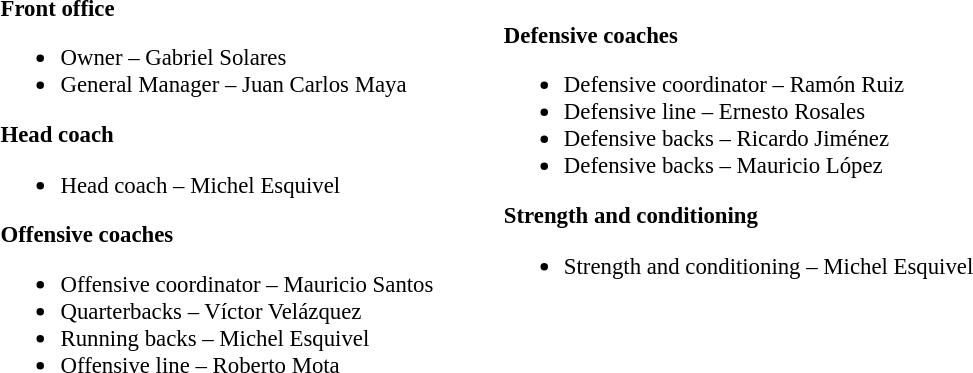<table class="toccolours" style="text-align: left;">
<tr>
<td colspan=7 style="text-align:right;"></td>
</tr>
<tr>
<td style="vertical-align:top;"></td>
<td style="font-size: 95%;vertical-align:top;"><strong>Front office</strong><br><ul><li>Owner – Gabriel Solares</li><li>General Manager – Juan Carlos Maya</li></ul><strong>Head coach</strong><ul><li>Head coach – Michel Esquivel</li></ul><strong>Offensive coaches</strong><ul><li>Offensive coordinator – Mauricio Santos</li><li>Quarterbacks – Víctor Velázquez</li><li>Running backs – Michel Esquivel</li><li>Offensive line – Roberto Mota</li></ul></td>
<td width="35"> </td>
<td style="vertical-align:top;"></td>
<td style="font-size: 95%;vertical-align:top;"><br><strong>Defensive coaches</strong><ul><li>Defensive coordinator – Ramón Ruiz</li><li>Defensive line – Ernesto Rosales</li><li>Defensive backs – Ricardo Jiménez</li><li>Defensive backs – Mauricio López</li></ul><strong>Strength and conditioning</strong><ul><li>Strength and conditioning – Michel Esquivel</li></ul></td>
</tr>
</table>
